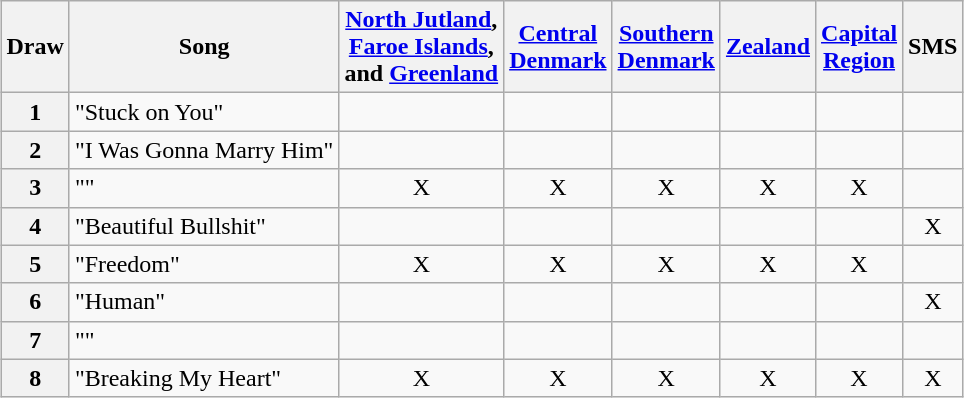<table class="wikitable plainrowheaders collapsible" style="margin: 1em auto 1em auto; text-align:center;">
<tr>
<th>Draw</th>
<th>Song</th>
<th scope="col"><a href='#'>North Jutland</a>,<br><a href='#'>Faroe Islands</a>,<br>and <a href='#'>Greenland</a></th>
<th scope="col"><a href='#'>Central<br>Denmark</a></th>
<th scope="col"><a href='#'>Southern<br>Denmark</a></th>
<th scope="col"><a href='#'>Zealand</a></th>
<th scope="col"><a href='#'>Capital<br>Region</a></th>
<th>SMS</th>
</tr>
<tr>
<th scope="row" style="text-align:center;">1</th>
<td align="left">"Stuck on You"</td>
<td></td>
<td></td>
<td></td>
<td></td>
<td></td>
<td></td>
</tr>
<tr>
<th scope="row" style="text-align:center;">2</th>
<td align="left">"I Was Gonna Marry Him"</td>
<td></td>
<td></td>
<td></td>
<td></td>
<td></td>
<td></td>
</tr>
<tr>
<th scope="row" style="text-align:center;">3</th>
<td align="left">""</td>
<td>X</td>
<td>X</td>
<td>X</td>
<td>X</td>
<td>X</td>
<td></td>
</tr>
<tr>
<th scope="row" style="text-align:center;">4</th>
<td align="left">"Beautiful Bullshit"</td>
<td></td>
<td></td>
<td></td>
<td></td>
<td></td>
<td>X</td>
</tr>
<tr>
<th scope="row" style="text-align:center;">5</th>
<td align="left">"Freedom"</td>
<td>X</td>
<td>X</td>
<td>X</td>
<td>X</td>
<td>X</td>
<td></td>
</tr>
<tr>
<th scope="row" style="text-align:center;">6</th>
<td align="left">"Human"</td>
<td></td>
<td></td>
<td></td>
<td></td>
<td></td>
<td>X</td>
</tr>
<tr>
<th scope="row" style="text-align:center;">7</th>
<td align="left">""</td>
<td></td>
<td></td>
<td></td>
<td></td>
<td></td>
<td></td>
</tr>
<tr>
<th scope="row" style="text-align:center;">8</th>
<td align="left">"Breaking My Heart"</td>
<td>X</td>
<td>X</td>
<td>X</td>
<td>X</td>
<td>X</td>
<td>X</td>
</tr>
</table>
